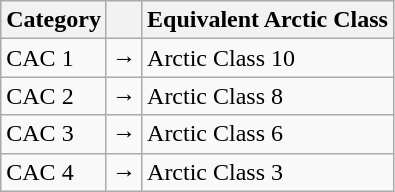<table class="wikitable">
<tr>
<th>Category</th>
<th></th>
<th>Equivalent Arctic Class</th>
</tr>
<tr>
<td>CAC 1</td>
<td>→</td>
<td>Arctic Class 10</td>
</tr>
<tr>
<td>CAC 2</td>
<td>→</td>
<td>Arctic Class 8</td>
</tr>
<tr>
<td>CAC 3</td>
<td>→</td>
<td>Arctic Class 6</td>
</tr>
<tr>
<td>CAC 4</td>
<td>→</td>
<td>Arctic Class 3</td>
</tr>
</table>
